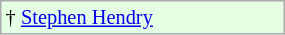<table class="wikitable floatright" style="font-size:85%; width:15%">
<tr>
<td style="background:#e5ffe5;">† <a href='#'>Stephen Hendry</a></td>
</tr>
</table>
